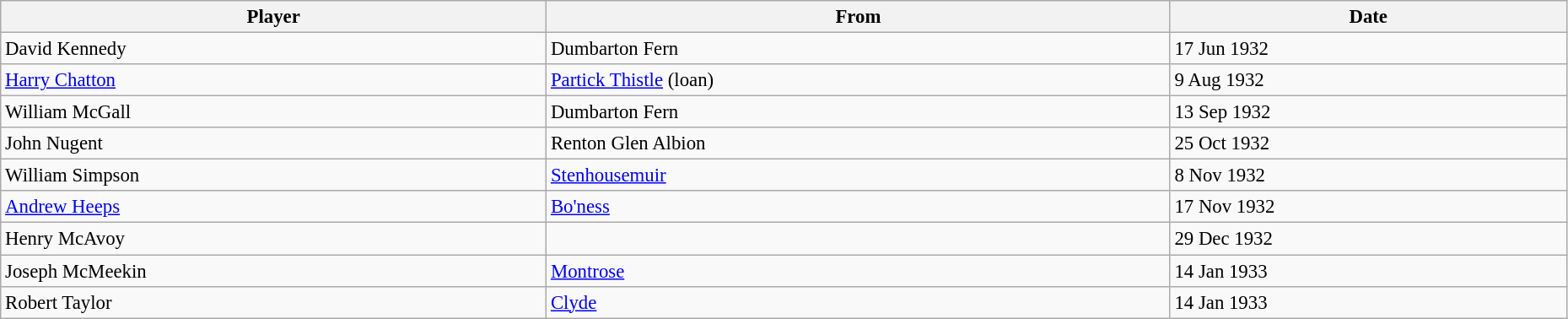<table class="wikitable" style="text-align:center; font-size:95%;width:98%; text-align:left">
<tr>
<th>Player</th>
<th>From</th>
<th>Date</th>
</tr>
<tr>
<td> David Kennedy</td>
<td> Dumbarton Fern</td>
<td>17 Jun 1932</td>
</tr>
<tr>
<td> <a href='#'>Harry Chatton</a></td>
<td> <a href='#'>Partick Thistle</a> (loan)</td>
<td>9 Aug 1932</td>
</tr>
<tr>
<td> William McGall</td>
<td> Dumbarton Fern</td>
<td>13 Sep 1932</td>
</tr>
<tr>
<td> John Nugent</td>
<td> Renton Glen Albion</td>
<td>25 Oct 1932</td>
</tr>
<tr>
<td> William Simpson</td>
<td> <a href='#'>Stenhousemuir</a></td>
<td>8 Nov 1932</td>
</tr>
<tr>
<td> <a href='#'>Andrew Heeps</a></td>
<td> <a href='#'>Bo'ness</a></td>
<td>17 Nov 1932</td>
</tr>
<tr>
<td> Henry McAvoy</td>
<td></td>
<td>29 Dec 1932</td>
</tr>
<tr>
<td> Joseph McMeekin</td>
<td> <a href='#'>Montrose</a></td>
<td>14 Jan 1933</td>
</tr>
<tr>
<td> Robert Taylor</td>
<td> <a href='#'>Clyde</a></td>
<td>14 Jan 1933</td>
</tr>
</table>
